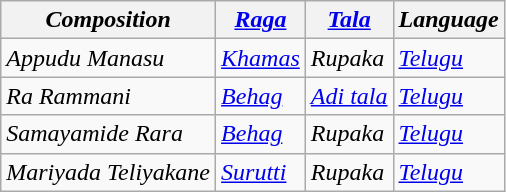<table class="wikitable">
<tr>
<th><em>Composition</em></th>
<th><em><a href='#'>Raga</a></em></th>
<th><em><a href='#'>Tala</a></em></th>
<th><em>Language</em></th>
</tr>
<tr>
<td><em>Appudu Manasu</em></td>
<td><em><a href='#'>Khamas</a></em></td>
<td><em>Rupaka</em></td>
<td><em><a href='#'>Telugu</a></em></td>
</tr>
<tr>
<td><em>Ra Rammani</em></td>
<td><em><a href='#'>Behag</a></em></td>
<td><em><a href='#'>Adi tala</a></em></td>
<td><em><a href='#'>Telugu</a></em></td>
</tr>
<tr>
<td><em>Samayamide Rara</em></td>
<td><em><a href='#'>Behag</a></em></td>
<td><em>Rupaka</em></td>
<td><em><a href='#'>Telugu</a></em></td>
</tr>
<tr>
<td><em>Mariyada Teliyakane</em></td>
<td><em><a href='#'>Surutti</a></em></td>
<td><em>Rupaka</em></td>
<td><em><a href='#'>Telugu</a></em></td>
</tr>
</table>
